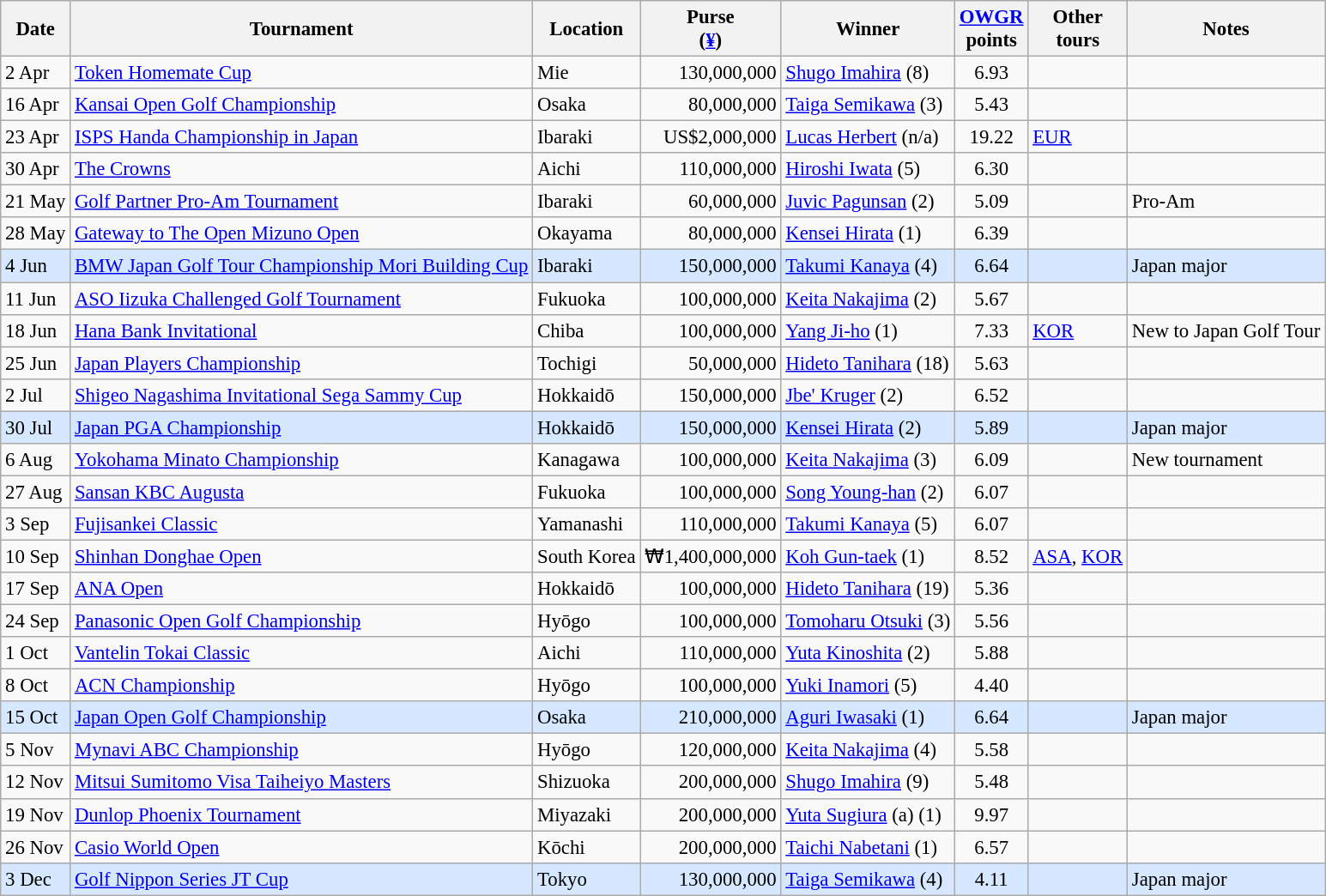<table class="wikitable" style="font-size:95%">
<tr>
<th>Date</th>
<th>Tournament</th>
<th>Location</th>
<th>Purse<br>(<a href='#'>¥</a>)</th>
<th>Winner</th>
<th><a href='#'>OWGR</a><br>points</th>
<th>Other<br>tours</th>
<th>Notes</th>
</tr>
<tr>
<td>2 Apr</td>
<td><a href='#'>Token Homemate Cup</a></td>
<td>Mie</td>
<td align=right>130,000,000</td>
<td> <a href='#'>Shugo Imahira</a> (8)</td>
<td align=center>6.93</td>
<td></td>
<td></td>
</tr>
<tr>
<td>16 Apr</td>
<td><a href='#'>Kansai Open Golf Championship</a></td>
<td>Osaka</td>
<td align=right>80,000,000</td>
<td> <a href='#'>Taiga Semikawa</a> (3)</td>
<td align=center>5.43</td>
<td></td>
<td></td>
</tr>
<tr>
<td>23 Apr</td>
<td><a href='#'>ISPS Handa Championship in Japan</a></td>
<td>Ibaraki</td>
<td align=right>US$2,000,000</td>
<td> <a href='#'>Lucas Herbert</a> (n/a)</td>
<td align=center>19.22</td>
<td><a href='#'>EUR</a></td>
<td></td>
</tr>
<tr>
<td>30 Apr</td>
<td><a href='#'>The Crowns</a></td>
<td>Aichi</td>
<td align=right>110,000,000</td>
<td> <a href='#'>Hiroshi Iwata</a> (5)</td>
<td align=center>6.30</td>
<td></td>
<td></td>
</tr>
<tr>
<td>21 May</td>
<td><a href='#'>Golf Partner Pro-Am Tournament</a></td>
<td>Ibaraki</td>
<td align=right>60,000,000</td>
<td> <a href='#'>Juvic Pagunsan</a> (2)</td>
<td align=center>5.09</td>
<td></td>
<td>Pro-Am</td>
</tr>
<tr>
<td>28 May</td>
<td><a href='#'>Gateway to The Open Mizuno Open</a></td>
<td>Okayama</td>
<td align=right>80,000,000</td>
<td> <a href='#'>Kensei Hirata</a> (1)</td>
<td align=center>6.39</td>
<td></td>
<td></td>
</tr>
<tr style="background:#D6E8FF;">
<td>4 Jun</td>
<td><a href='#'>BMW Japan Golf Tour Championship Mori Building Cup</a></td>
<td>Ibaraki</td>
<td align=right>150,000,000</td>
<td> <a href='#'>Takumi Kanaya</a> (4)</td>
<td align=center>6.64</td>
<td></td>
<td>Japan major</td>
</tr>
<tr>
<td>11 Jun</td>
<td><a href='#'>ASO Iizuka Challenged Golf Tournament</a></td>
<td>Fukuoka</td>
<td align=right>100,000,000</td>
<td> <a href='#'>Keita Nakajima</a> (2)</td>
<td align=center>5.67</td>
<td></td>
<td></td>
</tr>
<tr>
<td>18 Jun</td>
<td><a href='#'>Hana Bank Invitational</a></td>
<td>Chiba</td>
<td align=right>100,000,000</td>
<td> <a href='#'>Yang Ji-ho</a> (1)</td>
<td align=center>7.33</td>
<td><a href='#'>KOR</a></td>
<td>New to Japan Golf Tour</td>
</tr>
<tr>
<td>25 Jun</td>
<td><a href='#'>Japan Players Championship</a></td>
<td>Tochigi</td>
<td align=right>50,000,000</td>
<td> <a href='#'>Hideto Tanihara</a> (18)</td>
<td align=center>5.63</td>
<td></td>
<td></td>
</tr>
<tr>
<td>2 Jul</td>
<td><a href='#'>Shigeo Nagashima Invitational Sega Sammy Cup</a></td>
<td>Hokkaidō</td>
<td align=right>150,000,000</td>
<td> <a href='#'>Jbe' Kruger</a> (2)</td>
<td align=center>6.52</td>
<td></td>
<td></td>
</tr>
<tr style="background:#D6E8FF;">
<td>30 Jul</td>
<td><a href='#'>Japan PGA Championship</a></td>
<td>Hokkaidō</td>
<td align=right>150,000,000</td>
<td> <a href='#'>Kensei Hirata</a> (2)</td>
<td align=center>5.89</td>
<td></td>
<td>Japan major</td>
</tr>
<tr>
<td>6 Aug</td>
<td><a href='#'>Yokohama Minato Championship</a></td>
<td>Kanagawa</td>
<td align=right>100,000,000</td>
<td> <a href='#'>Keita Nakajima</a> (3)</td>
<td align=center>6.09</td>
<td></td>
<td>New tournament</td>
</tr>
<tr>
<td>27 Aug</td>
<td><a href='#'>Sansan KBC Augusta</a></td>
<td>Fukuoka</td>
<td align=right>100,000,000</td>
<td> <a href='#'>Song Young-han</a> (2)</td>
<td align=center>6.07</td>
<td></td>
<td></td>
</tr>
<tr>
<td>3 Sep</td>
<td><a href='#'>Fujisankei Classic</a></td>
<td>Yamanashi</td>
<td align=right>110,000,000</td>
<td> <a href='#'>Takumi Kanaya</a> (5)</td>
<td align=center>6.07</td>
<td></td>
<td></td>
</tr>
<tr>
<td>10 Sep</td>
<td><a href='#'>Shinhan Donghae Open</a></td>
<td>South Korea</td>
<td align=right>₩1,400,000,000</td>
<td> <a href='#'>Koh Gun-taek</a> (1)</td>
<td align=center>8.52</td>
<td><a href='#'>ASA</a>, <a href='#'>KOR</a></td>
<td></td>
</tr>
<tr>
<td>17 Sep</td>
<td><a href='#'>ANA Open</a></td>
<td>Hokkaidō</td>
<td align=right>100,000,000</td>
<td> <a href='#'>Hideto Tanihara</a> (19)</td>
<td align=center>5.36</td>
<td></td>
<td></td>
</tr>
<tr>
<td>24 Sep</td>
<td><a href='#'>Panasonic Open Golf Championship</a></td>
<td>Hyōgo</td>
<td align=right>100,000,000</td>
<td> <a href='#'>Tomoharu Otsuki</a> (3)</td>
<td align=center>5.56</td>
<td></td>
<td></td>
</tr>
<tr>
<td>1 Oct</td>
<td><a href='#'>Vantelin Tokai Classic</a></td>
<td>Aichi</td>
<td align=right>110,000,000</td>
<td> <a href='#'>Yuta Kinoshita</a> (2)</td>
<td align=center>5.88</td>
<td></td>
<td></td>
</tr>
<tr>
<td>8 Oct</td>
<td><a href='#'>ACN Championship</a></td>
<td>Hyōgo</td>
<td align=right>100,000,000</td>
<td> <a href='#'>Yuki Inamori</a> (5)</td>
<td align=center>4.40</td>
<td></td>
<td></td>
</tr>
<tr style="background:#D6E8FF;">
<td>15 Oct</td>
<td><a href='#'>Japan Open Golf Championship</a></td>
<td>Osaka</td>
<td align=right>210,000,000</td>
<td> <a href='#'>Aguri Iwasaki</a> (1)</td>
<td align=center>6.64</td>
<td></td>
<td>Japan major</td>
</tr>
<tr>
<td>5 Nov</td>
<td><a href='#'>Mynavi ABC Championship</a></td>
<td>Hyōgo</td>
<td align=right>120,000,000</td>
<td> <a href='#'>Keita Nakajima</a> (4)</td>
<td align=center>5.58</td>
<td></td>
<td></td>
</tr>
<tr>
<td>12 Nov</td>
<td><a href='#'>Mitsui Sumitomo Visa Taiheiyo Masters</a></td>
<td>Shizuoka</td>
<td align=right>200,000,000</td>
<td> <a href='#'>Shugo Imahira</a> (9)</td>
<td align=center>5.48</td>
<td></td>
<td></td>
</tr>
<tr>
<td>19 Nov</td>
<td><a href='#'>Dunlop Phoenix Tournament</a></td>
<td>Miyazaki</td>
<td align=right>200,000,000</td>
<td> <a href='#'>Yuta Sugiura</a> (a) (1)</td>
<td align=center>9.97</td>
<td></td>
<td></td>
</tr>
<tr>
<td>26 Nov</td>
<td><a href='#'>Casio World Open</a></td>
<td>Kōchi</td>
<td align=right>200,000,000</td>
<td> <a href='#'>Taichi Nabetani</a> (1)</td>
<td align=center>6.57</td>
<td></td>
<td></td>
</tr>
<tr style="background:#D6E8FF;">
<td>3 Dec</td>
<td><a href='#'>Golf Nippon Series JT Cup</a></td>
<td>Tokyo</td>
<td align=right>130,000,000</td>
<td> <a href='#'>Taiga Semikawa</a> (4)</td>
<td align=center>4.11</td>
<td></td>
<td>Japan major</td>
</tr>
</table>
